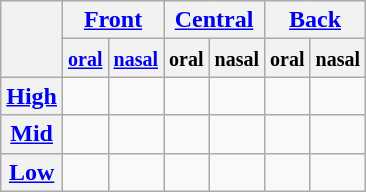<table class="wikitable" style="text-align:center;">
<tr>
<th rowspan="2"></th>
<th colspan="2"><a href='#'>Front</a></th>
<th colspan="2"><a href='#'>Central</a></th>
<th colspan="2"><a href='#'>Back</a></th>
</tr>
<tr>
<th><small><a href='#'>oral</a></small></th>
<th><small><a href='#'>nasal</a></small></th>
<th><small>oral</small></th>
<th><small>nasal</small></th>
<th><small>oral</small></th>
<th><small>nasal</small></th>
</tr>
<tr>
<th><a href='#'>High</a></th>
<td></td>
<td></td>
<td></td>
<td></td>
<td></td>
<td></td>
</tr>
<tr>
<th><a href='#'>Mid</a></th>
<td></td>
<td></td>
<td></td>
<td></td>
<td></td>
<td></td>
</tr>
<tr>
<th><a href='#'>Low</a></th>
<td></td>
<td></td>
<td></td>
<td></td>
<td></td>
<td></td>
</tr>
</table>
